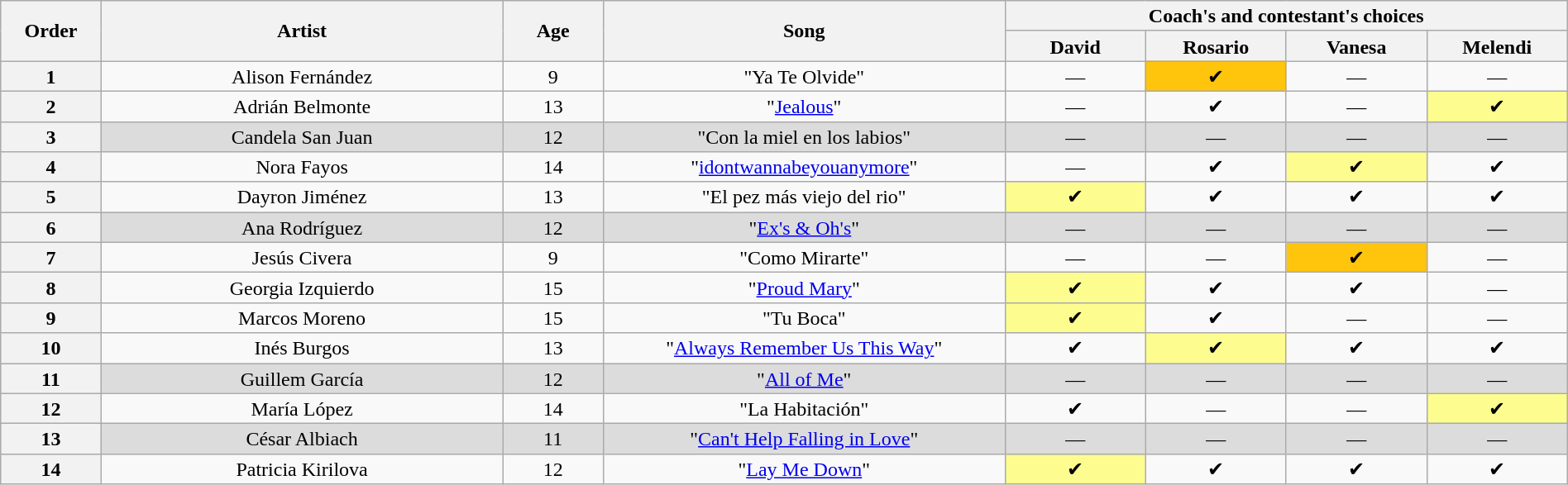<table class="wikitable" style="text-align:center; line-height:17px; width:100%">
<tr>
<th rowspan="2" scope="col" style="width:05%">Order</th>
<th rowspan="2" scope="col" style="width:20%">Artist</th>
<th rowspan="2" scope="col" style="width:05%">Age</th>
<th rowspan="2" scope="col" style="width:20%">Song</th>
<th colspan="4" scope="col" style="width:32%">Coach's and contestant's choices</th>
</tr>
<tr>
<th style="width:07%">David</th>
<th style="width:07%">Rosario</th>
<th style="width:07%">Vanesa</th>
<th style="width:07%">Melendi</th>
</tr>
<tr>
<th>1</th>
<td>Alison Fernández</td>
<td>9</td>
<td>"Ya Te Olvide"</td>
<td>—</td>
<td style="background:#ffc40c">✔</td>
<td>—</td>
<td>—</td>
</tr>
<tr>
<th>2</th>
<td>Adrián Belmonte</td>
<td>13</td>
<td>"<a href='#'>Jealous</a>"</td>
<td>—</td>
<td>✔</td>
<td>—</td>
<td style="background:#fdfc8f">✔</td>
</tr>
<tr style="background:#dcdcdc">
<th>3</th>
<td>Candela San Juan</td>
<td>12</td>
<td>"Con la miel en los labios"</td>
<td>—</td>
<td>—</td>
<td>—</td>
<td>—</td>
</tr>
<tr>
<th>4</th>
<td>Nora Fayos</td>
<td>14</td>
<td>"<a href='#'>idontwannabeyouanymore</a>"</td>
<td>—</td>
<td>✔</td>
<td style="background:#fdfc8f">✔</td>
<td>✔</td>
</tr>
<tr>
<th>5</th>
<td>Dayron Jiménez</td>
<td>13</td>
<td>"El pez más viejo del rio"</td>
<td style="background:#fdfc8f">✔</td>
<td>✔</td>
<td>✔</td>
<td>✔</td>
</tr>
<tr style="background:#dcdcdc">
<th>6</th>
<td>Ana Rodríguez</td>
<td>12</td>
<td>"<a href='#'>Ex's & Oh's</a>"</td>
<td>—</td>
<td>—</td>
<td>—</td>
<td>—</td>
</tr>
<tr>
<th>7</th>
<td>Jesús Civera</td>
<td>9</td>
<td>"Como Mirarte"</td>
<td>—</td>
<td>—</td>
<td style="background:#ffc40c">✔</td>
<td>—</td>
</tr>
<tr>
<th>8</th>
<td>Georgia Izquierdo</td>
<td>15</td>
<td>"<a href='#'>Proud Mary</a>"</td>
<td style="background:#fdfc8f">✔</td>
<td>✔</td>
<td>✔</td>
<td>—</td>
</tr>
<tr>
<th>9</th>
<td>Marcos Moreno</td>
<td>15</td>
<td>"Tu Boca"</td>
<td style="background:#fdfc8f">✔</td>
<td>✔</td>
<td>—</td>
<td>—</td>
</tr>
<tr>
<th>10</th>
<td>Inés Burgos</td>
<td>13</td>
<td>"<a href='#'>Always Remember Us This Way</a>"</td>
<td>✔</td>
<td style="background:#fdfc8f">✔</td>
<td>✔</td>
<td>✔</td>
</tr>
<tr style="background:#dcdcdc">
<th>11</th>
<td>Guillem García</td>
<td>12</td>
<td>"<a href='#'>All of Me</a>"</td>
<td>—</td>
<td>—</td>
<td>—</td>
<td>—</td>
</tr>
<tr>
<th>12</th>
<td>María López</td>
<td>14</td>
<td>"La Habitación"</td>
<td>✔</td>
<td>—</td>
<td>—</td>
<td style="background:#fdfc8f">✔</td>
</tr>
<tr style="background:#dcdcdc">
<th>13</th>
<td>César Albiach</td>
<td>11</td>
<td>"<a href='#'>Can't Help Falling in Love</a>"</td>
<td>—</td>
<td>—</td>
<td>—</td>
<td>—</td>
</tr>
<tr>
<th>14</th>
<td>Patricia Kirilova</td>
<td>12</td>
<td>"<a href='#'>Lay Me Down</a>"</td>
<td style="background:#fdfc8f">✔</td>
<td>✔</td>
<td>✔</td>
<td>✔</td>
</tr>
</table>
